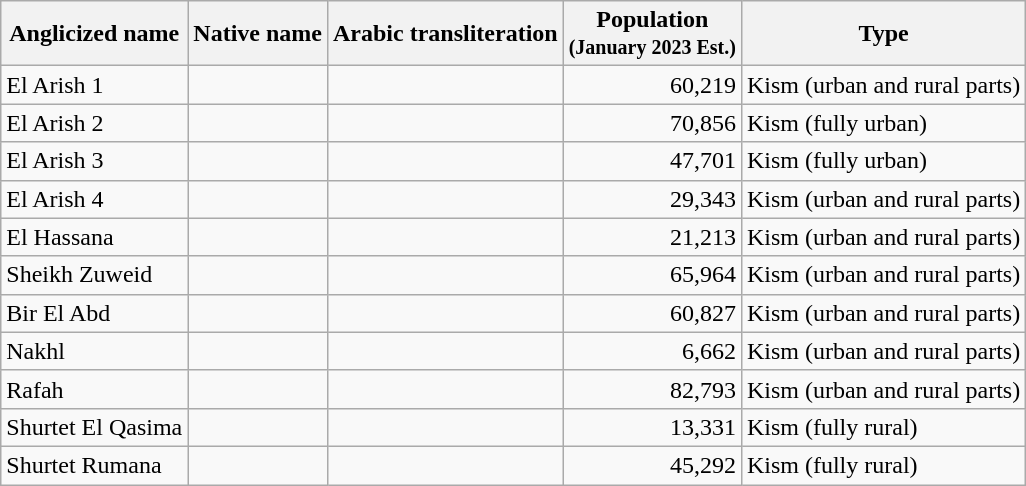<table class="sortable wikitable plainrowheaders">
<tr>
<th>Anglicized name</th>
<th>Native name</th>
<th>Arabic transliteration</th>
<th>Population<br><small>(January 2023 Est.)</small></th>
<th>Type</th>
</tr>
<tr>
<td>El Arish 1</td>
<td style="text-align:right;"></td>
<td></td>
<td style="text-align:right;">60,219</td>
<td>Kism (urban and rural parts)</td>
</tr>
<tr>
<td>El Arish 2</td>
<td style="text-align:right;"></td>
<td></td>
<td style="text-align:right;">70,856</td>
<td>Kism (fully urban)</td>
</tr>
<tr>
<td>El Arish 3</td>
<td style="text-align:right;"></td>
<td></td>
<td style="text-align:right;">47,701</td>
<td>Kism (fully urban)</td>
</tr>
<tr>
<td>El Arish 4</td>
<td style="text-align:right;"></td>
<td></td>
<td style="text-align:right;">29,343</td>
<td>Kism (urban and rural parts)</td>
</tr>
<tr>
<td>El Hassana</td>
<td style="text-align:right;"></td>
<td></td>
<td style="text-align:right;">21,213</td>
<td>Kism (urban and rural parts)</td>
</tr>
<tr>
<td>Sheikh Zuweid</td>
<td style="text-align:right;"></td>
<td></td>
<td style="text-align:right;">65,964</td>
<td>Kism (urban and rural parts)</td>
</tr>
<tr>
<td>Bir El Abd</td>
<td style="text-align:right;"></td>
<td></td>
<td style="text-align:right;">60,827</td>
<td>Kism (urban and rural parts)</td>
</tr>
<tr>
<td>Nakhl</td>
<td style="text-align:right;"></td>
<td></td>
<td style="text-align:right;">6,662</td>
<td>Kism (urban and rural parts)</td>
</tr>
<tr>
<td>Rafah</td>
<td style="text-align:right;"></td>
<td></td>
<td style="text-align:right;">82,793</td>
<td>Kism (urban and rural parts)</td>
</tr>
<tr>
<td>Shurtet El Qasima</td>
<td style="text-align:right;"></td>
<td></td>
<td style="text-align:right;">13,331</td>
<td>Kism (fully rural)</td>
</tr>
<tr>
<td>Shurtet Rumana</td>
<td style="text-align:right;"></td>
<td></td>
<td style="text-align:right;">45,292</td>
<td>Kism (fully rural)</td>
</tr>
</table>
